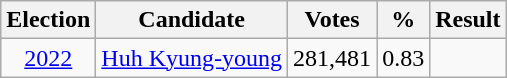<table class="wikitable" style="text-align:center">
<tr>
<th>Election</th>
<th>Candidate</th>
<th>Votes</th>
<th>%</th>
<th>Result</th>
</tr>
<tr>
<td><a href='#'>2022</a></td>
<td><a href='#'>Huh Kyung-young</a></td>
<td>281,481</td>
<td>0.83</td>
<td></td>
</tr>
</table>
